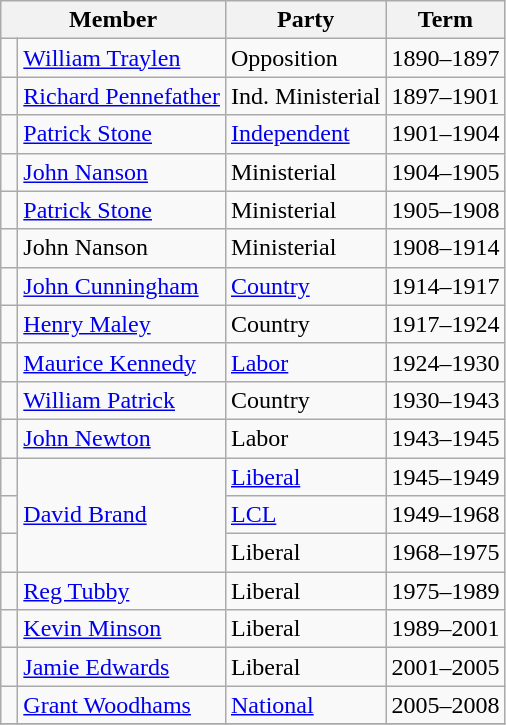<table class="wikitable">
<tr>
<th colspan="2">Member</th>
<th>Party</th>
<th>Term</th>
</tr>
<tr>
<td> </td>
<td><a href='#'>William Traylen</a></td>
<td>Opposition</td>
<td>1890–1897</td>
</tr>
<tr>
<td> </td>
<td><a href='#'>Richard Pennefather</a></td>
<td>Ind. Ministerial</td>
<td>1897–1901</td>
</tr>
<tr>
<td> </td>
<td><a href='#'>Patrick Stone</a></td>
<td><a href='#'>Independent</a></td>
<td>1901–1904</td>
</tr>
<tr>
<td> </td>
<td><a href='#'>John Nanson</a></td>
<td>Ministerial</td>
<td>1904–1905</td>
</tr>
<tr>
<td> </td>
<td><a href='#'>Patrick Stone</a></td>
<td>Ministerial</td>
<td>1905–1908</td>
</tr>
<tr>
<td> </td>
<td>John Nanson</td>
<td>Ministerial</td>
<td>1908–1914</td>
</tr>
<tr>
<td> </td>
<td><a href='#'>John Cunningham</a></td>
<td><a href='#'>Country</a></td>
<td>1914–1917</td>
</tr>
<tr>
<td> </td>
<td><a href='#'>Henry Maley</a></td>
<td>Country</td>
<td>1917–1924</td>
</tr>
<tr>
<td> </td>
<td><a href='#'>Maurice Kennedy</a></td>
<td><a href='#'>Labor</a></td>
<td>1924–1930</td>
</tr>
<tr>
<td> </td>
<td><a href='#'>William Patrick</a></td>
<td>Country</td>
<td>1930–1943</td>
</tr>
<tr>
<td> </td>
<td><a href='#'>John Newton</a></td>
<td>Labor</td>
<td>1943–1945</td>
</tr>
<tr>
<td> </td>
<td rowspan="3"><a href='#'>David Brand</a></td>
<td><a href='#'>Liberal</a></td>
<td>1945–1949</td>
</tr>
<tr>
<td> </td>
<td><a href='#'>LCL</a></td>
<td>1949–1968</td>
</tr>
<tr>
<td> </td>
<td>Liberal</td>
<td>1968–1975</td>
</tr>
<tr>
<td> </td>
<td><a href='#'>Reg Tubby</a></td>
<td>Liberal</td>
<td>1975–1989</td>
</tr>
<tr>
<td> </td>
<td><a href='#'>Kevin Minson</a></td>
<td>Liberal</td>
<td>1989–2001</td>
</tr>
<tr>
<td> </td>
<td><a href='#'>Jamie Edwards</a></td>
<td>Liberal</td>
<td>2001–2005</td>
</tr>
<tr>
<td> </td>
<td><a href='#'>Grant Woodhams</a></td>
<td><a href='#'>National</a></td>
<td>2005–2008</td>
</tr>
<tr>
</tr>
</table>
